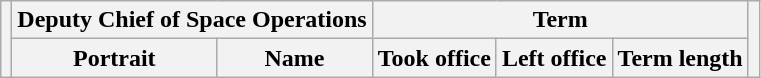<table class="wikitable">
<tr>
<th rowspan=2></th>
<th colspan=2>Deputy Chief of Space Operations</th>
<th colspan=3>Term</th>
<th rowspan=2></th>
</tr>
<tr>
<th>Portrait</th>
<th>Name</th>
<th>Took office</th>
<th>Left office</th>
<th>Term length<br>


</th>
</tr>
</table>
